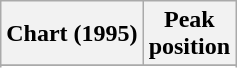<table class="wikitable sortable plainrowheaders" style="text-align:center">
<tr>
<th scope="col">Chart (1995)</th>
<th scope="col">Peak<br>position</th>
</tr>
<tr>
</tr>
<tr>
</tr>
<tr>
</tr>
</table>
